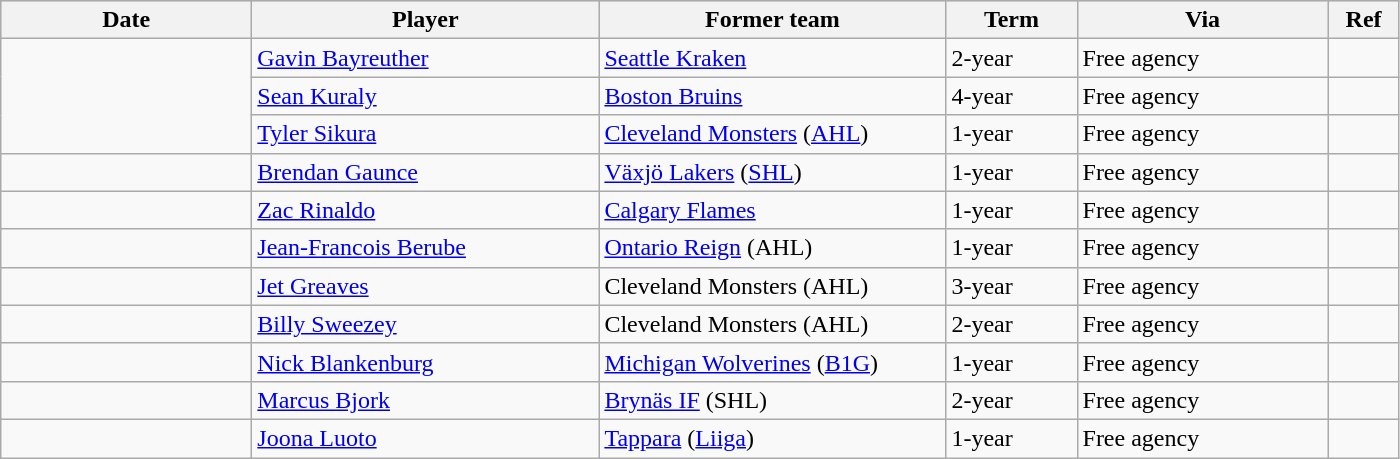<table class="wikitable">
<tr style="background:#ddd; text-align:center;">
<th style="width: 10em;">Date</th>
<th style="width: 14em;">Player</th>
<th style="width: 14em;">Former team</th>
<th style="width: 5em;">Term</th>
<th style="width: 10em;">Via</th>
<th style="width: 2.5em;">Ref</th>
</tr>
<tr>
<td rowspan=3></td>
<td><a href='#'>Gavin Bayreuther</a></td>
<td><a href='#'>Seattle Kraken</a></td>
<td>2-year</td>
<td>Free agency</td>
<td></td>
</tr>
<tr>
<td><a href='#'>Sean Kuraly</a></td>
<td><a href='#'>Boston Bruins</a></td>
<td>4-year</td>
<td>Free agency</td>
<td></td>
</tr>
<tr>
<td><a href='#'>Tyler Sikura</a></td>
<td><a href='#'>Cleveland Monsters</a> (<a href='#'>AHL</a>)</td>
<td>1-year</td>
<td>Free agency</td>
<td></td>
</tr>
<tr>
<td></td>
<td><a href='#'>Brendan Gaunce</a></td>
<td><a href='#'>Växjö Lakers</a> (<a href='#'>SHL</a>)</td>
<td>1-year</td>
<td>Free agency</td>
<td></td>
</tr>
<tr>
<td></td>
<td><a href='#'>Zac Rinaldo</a></td>
<td><a href='#'>Calgary Flames</a></td>
<td>1-year</td>
<td>Free agency</td>
<td></td>
</tr>
<tr>
<td></td>
<td><a href='#'>Jean-Francois Berube</a></td>
<td><a href='#'>Ontario Reign</a> (AHL)</td>
<td>1-year</td>
<td>Free agency</td>
<td></td>
</tr>
<tr>
<td></td>
<td><a href='#'>Jet Greaves</a></td>
<td>Cleveland Monsters (AHL)</td>
<td>3-year</td>
<td>Free agency</td>
<td></td>
</tr>
<tr>
<td></td>
<td><a href='#'>Billy Sweezey</a></td>
<td>Cleveland Monsters (AHL)</td>
<td>2-year</td>
<td>Free agency</td>
<td></td>
</tr>
<tr>
<td></td>
<td><a href='#'>Nick Blankenburg</a></td>
<td><a href='#'>Michigan Wolverines</a> (<a href='#'>B1G</a>)</td>
<td>1-year</td>
<td>Free agency</td>
<td></td>
</tr>
<tr>
<td></td>
<td><a href='#'>Marcus Bjork</a></td>
<td><a href='#'>Brynäs IF</a> (SHL)</td>
<td>2-year</td>
<td>Free agency</td>
<td></td>
</tr>
<tr>
<td></td>
<td><a href='#'>Joona Luoto</a></td>
<td><a href='#'>Tappara</a> (<a href='#'>Liiga</a>)</td>
<td>1-year</td>
<td>Free agency</td>
<td></td>
</tr>
</table>
